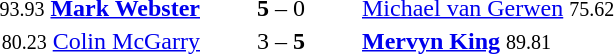<table style="text-align:center">
<tr>
<th width=223></th>
<th width=100></th>
<th width=223></th>
</tr>
<tr>
<td align=right><small>93.93</small> <strong><a href='#'>Mark Webster</a></strong> </td>
<td><strong>5</strong> – 0</td>
<td align=left> <a href='#'>Michael van Gerwen</a> <small>75.62</small></td>
</tr>
<tr>
<td align=right><small>80.23</small> <a href='#'>Colin McGarry</a> </td>
<td>3 – <strong>5</strong></td>
<td align=left> <strong><a href='#'>Mervyn King</a></strong> <small>89.81</small></td>
</tr>
</table>
